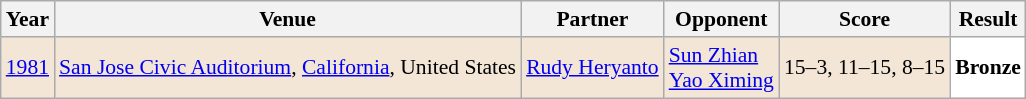<table class="sortable wikitable" style="font-size: 90%">
<tr>
<th>Year</th>
<th>Venue</th>
<th>Partner</th>
<th>Opponent</th>
<th>Score</th>
<th>Result</th>
</tr>
<tr style="background:#F3E6D7">
<td align="center"><a href='#'>1981</a></td>
<td align="left"><a href='#'>San Jose Civic Auditorium</a>, <a href='#'>California</a>, United States</td>
<td align="left"> <a href='#'>Rudy Heryanto</a></td>
<td align="left"> <a href='#'>Sun Zhian</a><br> <a href='#'>Yao Ximing</a></td>
<td align="left">15–3, 11–15, 8–15</td>
<td style="text-align:left; background:white"> <strong>Bronze</strong></td>
</tr>
</table>
